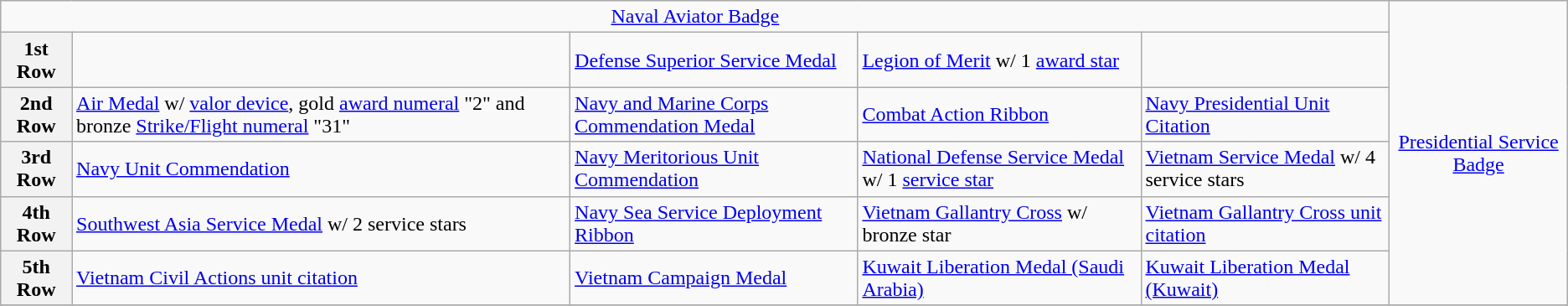<table class="wikitable">
<tr>
<td colspan="5" align="center"><a href='#'>Naval Aviator Badge</a></td>
<td rowspan="6" align="center"><a href='#'>Presidential Service Badge</a></td>
</tr>
<tr>
<th>1st Row</th>
<td></td>
<td><a href='#'>Defense Superior Service Medal</a></td>
<td><a href='#'>Legion of Merit</a> w/ 1 <a href='#'>award star</a></td>
<td></td>
</tr>
<tr>
<th>2nd Row</th>
<td><a href='#'>Air Medal</a> w/ <a href='#'>valor device</a>, gold <a href='#'>award numeral</a> "2" and bronze <a href='#'>Strike/Flight numeral</a> "31"</td>
<td><a href='#'>Navy and Marine Corps Commendation Medal</a></td>
<td><a href='#'>Combat Action Ribbon</a></td>
<td><a href='#'>Navy Presidential Unit Citation</a></td>
</tr>
<tr>
<th>3rd Row</th>
<td><a href='#'>Navy Unit Commendation</a></td>
<td><a href='#'>Navy Meritorious Unit Commendation</a></td>
<td><a href='#'>National Defense Service Medal</a> w/ 1 <a href='#'>service star</a></td>
<td><a href='#'>Vietnam Service Medal</a> w/ 4 service stars</td>
</tr>
<tr>
<th>4th Row</th>
<td><a href='#'>Southwest Asia Service Medal</a> w/ 2 service stars</td>
<td><a href='#'>Navy Sea Service Deployment Ribbon</a></td>
<td><a href='#'>Vietnam Gallantry Cross</a> w/ bronze star</td>
<td><a href='#'>Vietnam Gallantry Cross unit citation</a></td>
</tr>
<tr>
<th>5th Row</th>
<td><a href='#'>Vietnam Civil Actions unit citation</a></td>
<td><a href='#'>Vietnam Campaign Medal</a></td>
<td><a href='#'>Kuwait Liberation Medal (Saudi Arabia)</a></td>
<td><a href='#'>Kuwait Liberation Medal (Kuwait)</a></td>
</tr>
<tr>
</tr>
</table>
